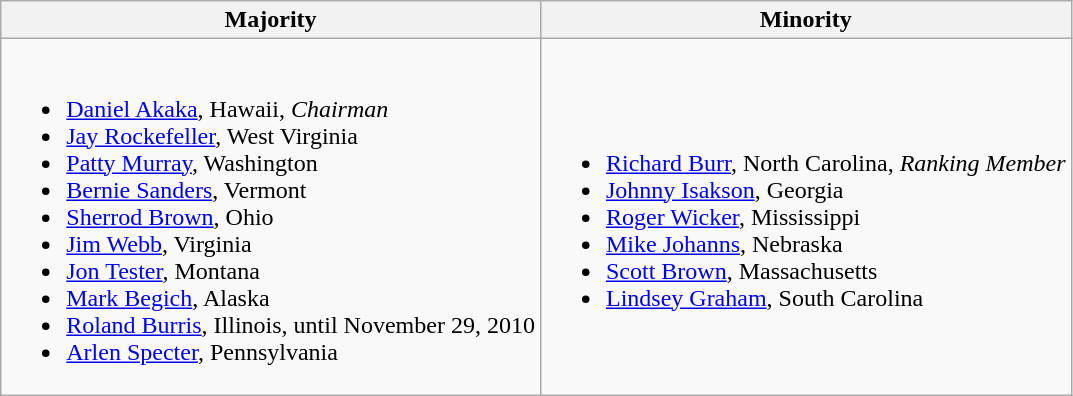<table class=wikitable>
<tr>
<th>Majority</th>
<th>Minority</th>
</tr>
<tr>
<td><br><ul><li><a href='#'>Daniel Akaka</a>, Hawaii, <em>Chairman</em></li><li><a href='#'>Jay Rockefeller</a>, West Virginia</li><li><a href='#'>Patty Murray</a>, Washington</li><li><span><a href='#'>Bernie Sanders</a>, Vermont</span></li><li><a href='#'>Sherrod Brown</a>, Ohio</li><li><a href='#'>Jim Webb</a>, Virginia</li><li><a href='#'>Jon Tester</a>, Montana</li><li><a href='#'>Mark Begich</a>, Alaska</li><li><a href='#'>Roland Burris</a>, Illinois, until November 29, 2010</li><li><a href='#'>Arlen Specter</a>, Pennsylvania</li></ul></td>
<td><br><ul><li><a href='#'>Richard Burr</a>, North Carolina, <em>Ranking Member</em></li><li><a href='#'>Johnny Isakson</a>, Georgia</li><li><a href='#'>Roger Wicker</a>, Mississippi</li><li><a href='#'>Mike Johanns</a>, Nebraska</li><li><a href='#'>Scott Brown</a>, Massachusetts</li><li><a href='#'>Lindsey Graham</a>, South Carolina</li></ul></td>
</tr>
</table>
